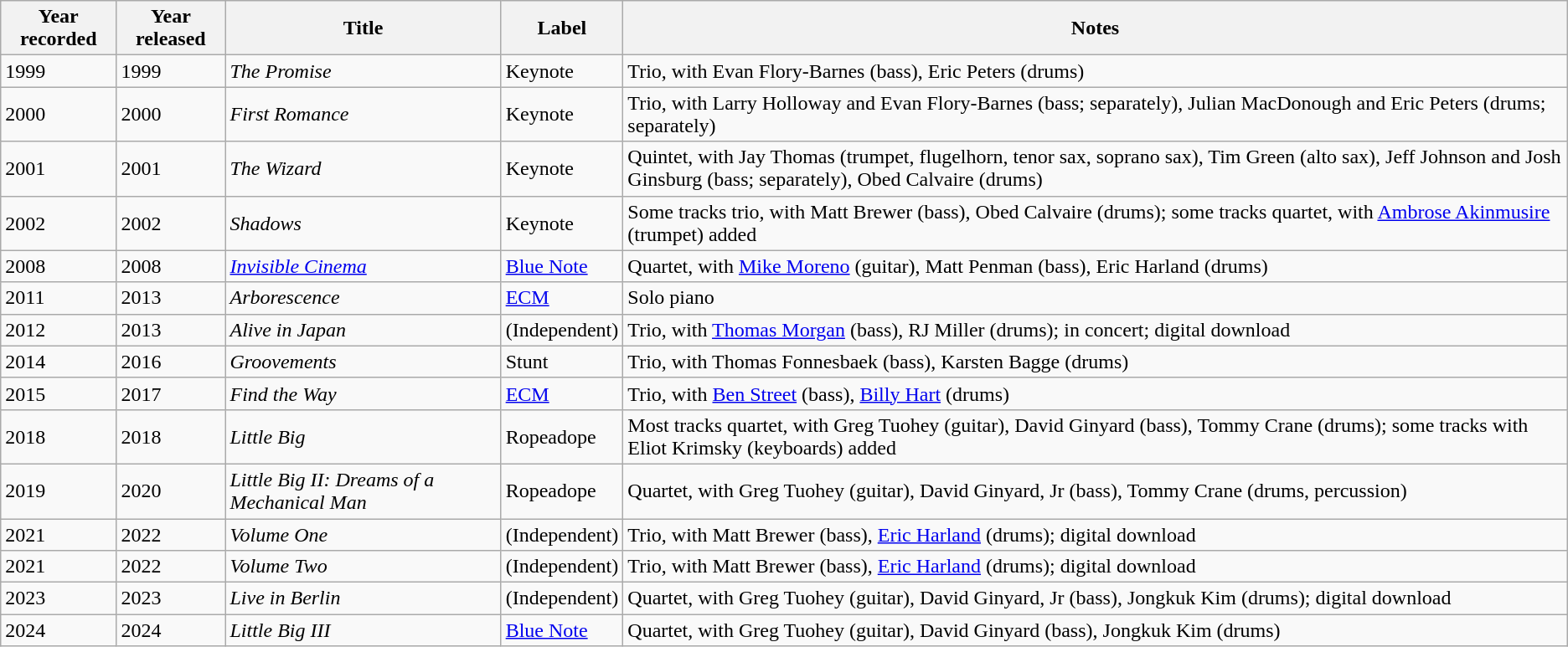<table class="wikitable sortable">
<tr>
<th>Year recorded</th>
<th>Year released</th>
<th>Title</th>
<th>Label</th>
<th>Notes</th>
</tr>
<tr>
<td>1999</td>
<td>1999</td>
<td><em>The Promise</em></td>
<td>Keynote</td>
<td>Trio, with Evan Flory-Barnes (bass), Eric Peters (drums)</td>
</tr>
<tr>
<td>2000</td>
<td>2000</td>
<td><em>First Romance</em></td>
<td>Keynote</td>
<td>Trio, with Larry Holloway and Evan Flory-Barnes (bass; separately), Julian MacDonough and Eric Peters (drums; separately)</td>
</tr>
<tr>
<td>2001</td>
<td>2001</td>
<td><em>The Wizard</em></td>
<td>Keynote</td>
<td>Quintet, with Jay Thomas (trumpet, flugelhorn, tenor sax, soprano sax), Tim Green (alto sax), Jeff Johnson and Josh Ginsburg (bass; separately), Obed Calvaire (drums)</td>
</tr>
<tr>
<td>2002</td>
<td>2002</td>
<td><em>Shadows</em></td>
<td>Keynote</td>
<td>Some tracks trio, with Matt Brewer (bass), Obed Calvaire (drums); some tracks quartet, with <a href='#'>Ambrose Akinmusire</a> (trumpet) added</td>
</tr>
<tr>
<td>2008</td>
<td>2008</td>
<td><em><a href='#'>Invisible Cinema</a></em></td>
<td><a href='#'>Blue Note</a></td>
<td>Quartet, with <a href='#'>Mike Moreno</a> (guitar), Matt Penman (bass), Eric Harland (drums)</td>
</tr>
<tr>
<td>2011</td>
<td>2013</td>
<td><em>Arborescence</em></td>
<td><a href='#'>ECM</a></td>
<td>Solo piano</td>
</tr>
<tr>
<td>2012</td>
<td>2013</td>
<td><em>Alive in Japan</em></td>
<td>(Independent)</td>
<td>Trio, with <a href='#'>Thomas Morgan</a> (bass), RJ Miller (drums); in concert; digital download</td>
</tr>
<tr>
<td>2014</td>
<td>2016</td>
<td><em>Groovements</em></td>
<td>Stunt</td>
<td>Trio, with Thomas Fonnesbaek (bass), Karsten Bagge (drums)</td>
</tr>
<tr>
<td>2015</td>
<td>2017</td>
<td><em>Find the Way</em></td>
<td><a href='#'>ECM</a></td>
<td>Trio, with <a href='#'>Ben Street</a> (bass), <a href='#'>Billy Hart</a> (drums)</td>
</tr>
<tr>
<td>2018</td>
<td>2018</td>
<td><em>Little Big</em></td>
<td>Ropeadope</td>
<td>Most tracks quartet, with Greg Tuohey (guitar), David Ginyard (bass), Tommy Crane (drums); some tracks with Eliot Krimsky (keyboards) added</td>
</tr>
<tr>
<td>2019</td>
<td>2020</td>
<td><em>Little Big II: Dreams of a Mechanical Man</em></td>
<td>Ropeadope</td>
<td>Quartet, with Greg Tuohey (guitar), David Ginyard, Jr (bass), Tommy Crane (drums, percussion)</td>
</tr>
<tr>
<td>2021</td>
<td>2022</td>
<td><em>Volume One</em></td>
<td>(Independent)</td>
<td>Trio, with Matt Brewer (bass), <a href='#'>Eric Harland</a> (drums); digital download</td>
</tr>
<tr>
<td>2021</td>
<td>2022</td>
<td><em>Volume Two</em></td>
<td>(Independent)</td>
<td>Trio, with Matt Brewer (bass), <a href='#'>Eric Harland</a> (drums); digital download</td>
</tr>
<tr>
<td>2023</td>
<td>2023</td>
<td><em>Live in Berlin</em></td>
<td>(Independent)</td>
<td>Quartet, with Greg Tuohey (guitar), David Ginyard, Jr (bass), Jongkuk Kim (drums); digital download</td>
</tr>
<tr>
<td>2024</td>
<td>2024</td>
<td><em>Little Big III</em></td>
<td><a href='#'>Blue Note</a></td>
<td>Quartet, with Greg Tuohey (guitar), David Ginyard (bass), Jongkuk Kim (drums)</td>
</tr>
</table>
